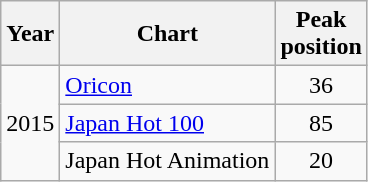<table class="wikitable">
<tr>
<th>Year</th>
<th>Chart</th>
<th>Peak<br>position</th>
</tr>
<tr>
<td rowspan="3">2015</td>
<td><a href='#'>Oricon</a></td>
<td style="text-align:center">36</td>
</tr>
<tr>
<td><a href='#'>Japan Hot 100</a></td>
<td style="text-align:center">85</td>
</tr>
<tr>
<td>Japan Hot Animation </td>
<td style="text-align:center">20</td>
</tr>
</table>
